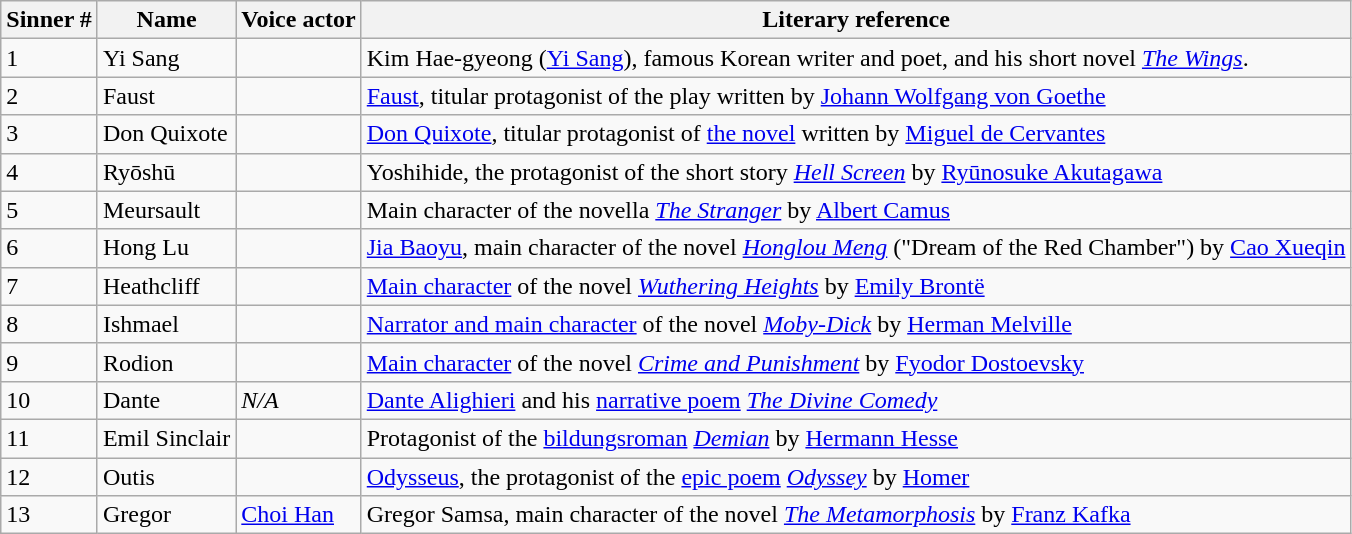<table class="wikitable">
<tr>
<th>Sinner #</th>
<th>Name</th>
<th>Voice actor</th>
<th>Literary reference</th>
</tr>
<tr>
<td>1</td>
<td>Yi Sang</td>
<td></td>
<td>Kim Hae-gyeong (<a href='#'>Yi Sang</a>), famous Korean writer and poet, and his short novel <em><a href='#'>The Wings</a></em>.</td>
</tr>
<tr>
<td>2</td>
<td>Faust</td>
<td></td>
<td><a href='#'>Faust</a>, titular protagonist of the play written by <a href='#'>Johann Wolfgang von Goethe</a></td>
</tr>
<tr>
<td>3</td>
<td>Don Quixote</td>
<td></td>
<td><a href='#'>Don Quixote</a>, titular protagonist of <a href='#'>the novel</a> written by <a href='#'>Miguel de Cervantes</a></td>
</tr>
<tr>
<td>4</td>
<td>Ryōshū</td>
<td></td>
<td>Yoshihide, the protagonist of the short story <em><a href='#'>Hell Screen</a></em> by <a href='#'>Ryūnosuke Akutagawa</a></td>
</tr>
<tr>
<td>5</td>
<td>Meursault</td>
<td></td>
<td>Main character of the novella <em><a href='#'>The Stranger</a></em> by <a href='#'>Albert Camus</a></td>
</tr>
<tr>
<td>6</td>
<td>Hong Lu</td>
<td></td>
<td><a href='#'>Jia Baoyu</a>, main character of the novel <em><a href='#'>Honglou Meng</a></em> ("Dream of the Red Chamber") by <a href='#'>Cao Xueqin</a></td>
</tr>
<tr>
<td>7</td>
<td>Heathcliff</td>
<td></td>
<td><a href='#'>Main character</a> of the novel <em><a href='#'>Wuthering Heights</a></em> by <a href='#'>Emily Brontë</a></td>
</tr>
<tr>
<td>8</td>
<td>Ishmael</td>
<td></td>
<td><a href='#'>Narrator and main character</a> of the novel <em><a href='#'>Moby-Dick</a></em> by <a href='#'>Herman Melville</a></td>
</tr>
<tr>
<td>9</td>
<td>Rodion</td>
<td></td>
<td><a href='#'>Main character</a> of the novel <em><a href='#'>Crime and Punishment</a></em> by <a href='#'>Fyodor Dostoevsky</a></td>
</tr>
<tr>
<td>10</td>
<td>Dante</td>
<td><em>N/A</em></td>
<td><a href='#'>Dante Alighieri</a> and his <a href='#'>narrative poem</a> <em><a href='#'>The Divine Comedy</a></em></td>
</tr>
<tr>
<td>11</td>
<td>Emil Sinclair</td>
<td></td>
<td>Protagonist of the <a href='#'>bildungsroman</a> <em><a href='#'>Demian</a></em> by <a href='#'>Hermann Hesse</a></td>
</tr>
<tr>
<td>12</td>
<td>Outis</td>
<td></td>
<td><a href='#'>Odysseus</a>, the protagonist of the <a href='#'>epic poem</a> <em><a href='#'>Odyssey</a></em> by <a href='#'>Homer</a></td>
</tr>
<tr>
<td>13</td>
<td>Gregor</td>
<td><a href='#'>Choi Han</a></td>
<td>Gregor Samsa, main character of the novel <em><a href='#'>The Metamorphosis</a></em> by <a href='#'>Franz Kafka</a></td>
</tr>
</table>
